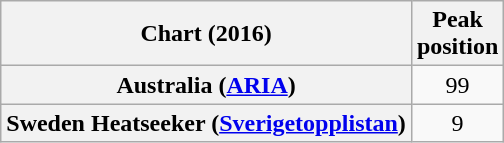<table class="wikitable sortable plainrowheaders" border="1" style="text-align:center;">
<tr>
<th>Chart (2016)</th>
<th>Peak<br>position</th>
</tr>
<tr>
<th scope="row">Australia (<a href='#'>ARIA</a>)</th>
<td>99</td>
</tr>
<tr>
<th scope="row">Sweden Heatseeker (<a href='#'>Sverigetopplistan</a>)</th>
<td>9</td>
</tr>
</table>
